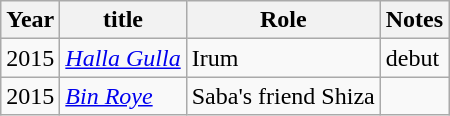<table class="wikitable">
<tr>
<th>Year</th>
<th>title</th>
<th>Role</th>
<th>Notes</th>
</tr>
<tr>
<td>2015</td>
<td><em><a href='#'>Halla Gulla</a></em></td>
<td>Irum</td>
<td>debut</td>
</tr>
<tr>
<td>2015</td>
<td><em><a href='#'>Bin Roye</a> </em></td>
<td>Saba's friend Shiza</td>
<td></td>
</tr>
</table>
